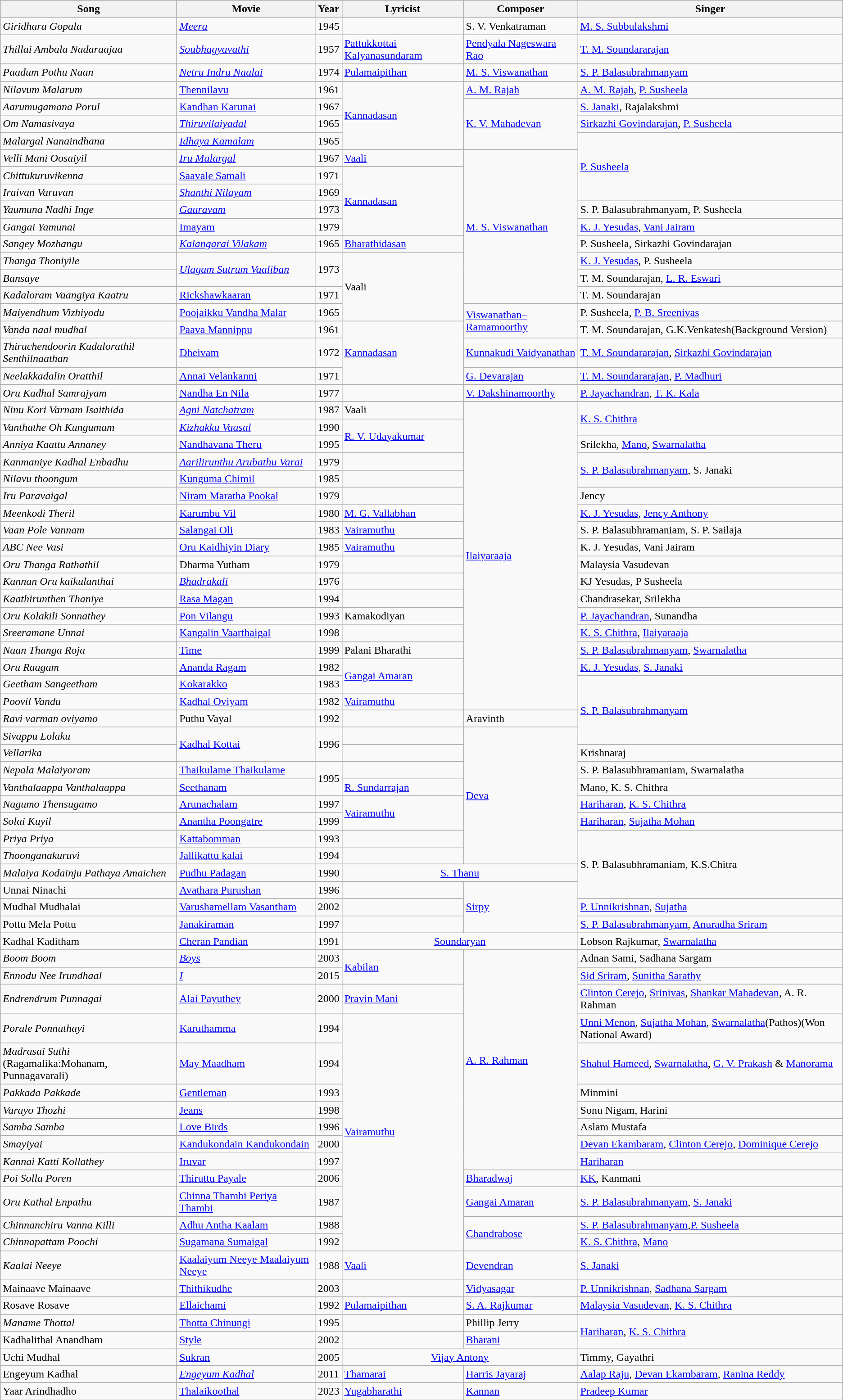<table class="wikitable sortable">
<tr>
<th>Song</th>
<th>Movie</th>
<th>Year</th>
<th>Lyricist</th>
<th>Composer</th>
<th>Singer</th>
</tr>
<tr>
<td><em>Giridhara Gopala</em></td>
<td><a href='#'><em>Meera</em></a></td>
<td>1945</td>
<td></td>
<td>S. V. Venkatraman</td>
<td><a href='#'>M. S. Subbulakshmi</a></td>
</tr>
<tr>
<td><em>Thillai Ambala Nadaraajaa</em></td>
<td><em><a href='#'>Soubhagyavathi</a></em></td>
<td>1957</td>
<td><a href='#'>Pattukkottai Kalyanasundaram</a></td>
<td><a href='#'>Pendyala Nageswara Rao</a></td>
<td><a href='#'>T. M. Soundararajan</a></td>
</tr>
<tr>
<td><em>Paadum Pothu Naan</em></td>
<td><em><a href='#'>Netru Indru Naalai</a></em></td>
<td>1974</td>
<td><a href='#'>Pulamaipithan</a></td>
<td><a href='#'>M. S. Viswanathan</a></td>
<td><a href='#'>S. P. Balasubrahmanyam</a></td>
</tr>
<tr>
<td><em>Nilavum Malarum</em></td>
<td><a href='#'>Thennilavu</a></td>
<td>1961</td>
<td rowspan="4"><a href='#'>Kannadasan</a></td>
<td><a href='#'>A. M. Rajah</a></td>
<td><a href='#'>A. M. Rajah</a>, <a href='#'>P. Susheela</a></td>
</tr>
<tr>
<td><em>Aarumugamana Porul</em></td>
<td><a href='#'>Kandhan Karunai</a></td>
<td>1967</td>
<td rowspan="3"><a href='#'>K. V. Mahadevan</a></td>
<td><a href='#'>S. Janaki</a>, Rajalakshmi</td>
</tr>
<tr>
<td><em>Om Namasivaya</em></td>
<td><em><a href='#'>Thiruvilaiyadal</a></em></td>
<td>1965</td>
<td><a href='#'>Sirkazhi Govindarajan</a>, <a href='#'>P. Susheela</a></td>
</tr>
<tr>
<td><em>Malargal Nanaindhana</em></td>
<td><em><a href='#'>Idhaya Kamalam</a></em></td>
<td>1965</td>
<td rowspan="4"><a href='#'>P. Susheela</a></td>
</tr>
<tr>
<td><em>Velli Mani Oosaiyil</em></td>
<td><em><a href='#'>Iru Malargal</a></em></td>
<td>1967</td>
<td><a href='#'>Vaali</a></td>
<td rowspan="9"><a href='#'>M. S. Viswanathan</a></td>
</tr>
<tr>
<td><em>Chittukuruvikenna</em></td>
<td><a href='#'>Saavale Samali</a></td>
<td>1971</td>
<td rowspan="4"><a href='#'>Kannadasan</a></td>
</tr>
<tr>
<td><em>Iraivan Varuvan</em></td>
<td><a href='#'><em>Shanthi Nilayam</em></a></td>
<td>1969</td>
</tr>
<tr>
<td><em>Yaumuna Nadhi Inge</em></td>
<td><a href='#'><em>Gauravam</em></a></td>
<td>1973</td>
<td>S. P. Balasubrahmanyam, P. Susheela</td>
</tr>
<tr>
<td><em>Gangai Yamunai</em></td>
<td><a href='#'>Imayam</a></td>
<td>1979</td>
<td><a href='#'>K. J. Yesudas</a>, <a href='#'>Vani Jairam</a></td>
</tr>
<tr>
<td><em>Sangey Mozhangu</em></td>
<td><a href='#'><em>Kalangarai Vilakam</em></a></td>
<td>1965</td>
<td><a href='#'>Bharathidasan</a></td>
<td>P. Susheela, Sirkazhi Govindarajan</td>
</tr>
<tr>
<td><em>Thanga Thoniyile</em></td>
<td rowspan=2><a href='#'><em>Ulagam Sutrum Vaaliban</em></a></td>
<td rowspan="2">1973</td>
<td rowspan="4">Vaali</td>
<td><a href='#'>K. J. Yesudas</a>, P. Susheela</td>
</tr>
<tr>
<td><em>Bansaye</em></td>
<td>T. M. Soundarajan, <a href='#'>L. R. Eswari</a></td>
</tr>
<tr>
<td><em>Kadaloram Vaangiya Kaatru</em></td>
<td><a href='#'>Rickshawkaaran</a></td>
<td>1971</td>
<td>T. M. Soundarajan</td>
</tr>
<tr>
<td><em>Maiyendhum Vizhiyodu</em></td>
<td><a href='#'>Poojaikku Vandha Malar</a></td>
<td>1965</td>
<td rowspan="2"><a href='#'>Viswanathan–Ramamoorthy</a></td>
<td>P. Susheela, <a href='#'>P. B. Sreenivas</a></td>
</tr>
<tr>
<td><em>Vanda naal mudhal</em></td>
<td><a href='#'>Paava Mannippu</a></td>
<td>1961</td>
<td rowspan="3"><a href='#'>Kannadasan</a></td>
<td>T. M. Soundarajan, G.K.Venkatesh(Background Version)</td>
</tr>
<tr>
<td><em> Thiruchendoorin Kadalorathil Senthilnaathan</em></td>
<td><a href='#'>Dheivam</a></td>
<td>1972</td>
<td><a href='#'>Kunnakudi Vaidyanathan</a></td>
<td><a href='#'>T. M. Soundararajan</a>, <a href='#'>Sirkazhi Govindarajan</a></td>
</tr>
<tr>
<td><em>Neelakkadalin Oratthil</em></td>
<td><a href='#'>Annai Velankanni</a></td>
<td>1971</td>
<td><a href='#'>G. Devarajan</a></td>
<td><a href='#'>T. M. Soundararajan</a>, <a href='#'>P. Madhuri</a></td>
</tr>
<tr>
<td><em>Oru Kadhal Samrajyam</em></td>
<td><a href='#'>Nandha En Nila</a></td>
<td>1977</td>
<td></td>
<td><a href='#'>V. Dakshinamoorthy</a></td>
<td><a href='#'>P. Jayachandran</a>, <a href='#'>T. K. Kala</a></td>
</tr>
<tr>
<td><em>Ninu Kori Varnam Isaithida</em></td>
<td><a href='#'><em>Agni Natchatram</em></a></td>
<td>1987</td>
<td>Vaali</td>
<td rowspan="18"><a href='#'>Ilaiyaraaja</a></td>
<td rowspan=2><a href='#'>K. S. Chithra</a></td>
</tr>
<tr>
<td><em>Vanthathe Oh Kungumam</em></td>
<td><em><a href='#'>Kizhakku Vaasal</a></em></td>
<td>1990</td>
<td rowspan="2"><a href='#'>R. V. Udayakumar</a></td>
</tr>
<tr>
<td><em>Anniya Kaattu Annaney</em></td>
<td><a href='#'>Nandhavana Theru</a></td>
<td>1995</td>
<td>Srilekha, <a href='#'>Mano</a>, <a href='#'>Swarnalatha</a></td>
</tr>
<tr>
<td><em>Kanmaniye Kadhal Enbadhu</em></td>
<td><em><a href='#'>Aarilirunthu Arubathu Varai</a></em></td>
<td>1979</td>
<td></td>
<td rowspan="2"><a href='#'>S. P. Balasubrahmanyam</a>, S. Janaki</td>
</tr>
<tr>
<td><em>Nilavu thoongum</em></td>
<td><a href='#'>Kunguma Chimil</a></td>
<td>1985</td>
<td></td>
</tr>
<tr>
<td><em>Iru Paravaigal</em></td>
<td><a href='#'>Niram Maratha Pookal</a></td>
<td>1979</td>
<td></td>
<td>Jency</td>
</tr>
<tr>
<td><em>Meenkodi Theril </em></td>
<td><a href='#'>Karumbu Vil</a></td>
<td>1980</td>
<td><a href='#'>M. G. Vallabhan</a></td>
<td><a href='#'>K. J. Yesudas</a>, <a href='#'>Jency Anthony</a></td>
</tr>
<tr>
<td><em>Vaan Pole Vannam</em></td>
<td><a href='#'>Salangai Oli</a></td>
<td>1983</td>
<td><a href='#'>Vairamuthu</a></td>
<td>S. P. Balasubhramaniam, S. P. Sailaja</td>
</tr>
<tr>
<td><em>ABC Nee Vasi</em></td>
<td><a href='#'>Oru Kaidhiyin Diary</a></td>
<td>1985</td>
<td><a href='#'>Vairamuthu</a></td>
<td>K. J. Yesudas, Vani Jairam</td>
</tr>
<tr>
<td><em> Oru Thanga Rathathil</em></td>
<td>Dharma Yutham</td>
<td>1979</td>
<td></td>
<td>Malaysia Vasudevan</td>
</tr>
<tr>
<td><em>Kannan Oru kaikulanthai</em></td>
<td><a href='#'><em>Bhadrakali</em></a></td>
<td>1976</td>
<td></td>
<td>KJ Yesudas, P Susheela</td>
</tr>
<tr>
<td><em>Kaathirunthen Thaniye</em></td>
<td><a href='#'>Rasa Magan</a></td>
<td>1994</td>
<td></td>
<td>Chandrasekar, Srilekha</td>
</tr>
<tr>
<td><em>Oru Kolakili Sonnathey</em></td>
<td><a href='#'>Pon Vilangu</a></td>
<td>1993</td>
<td>Kamakodiyan</td>
<td><a href='#'>P. Jayachandran</a>, Sunandha</td>
</tr>
<tr>
<td><em>Sreeramane Unnai</em></td>
<td><a href='#'>Kangalin Vaarthaigal</a></td>
<td>1998</td>
<td></td>
<td><a href='#'>K. S. Chithra</a>, <a href='#'>Ilaiyaraaja</a></td>
</tr>
<tr>
<td><em>Naan Thanga Roja</em></td>
<td><a href='#'>Time</a></td>
<td>1999</td>
<td>Palani Bharathi</td>
<td><a href='#'>S. P. Balasubrahmanyam</a>, <a href='#'>Swarnalatha</a></td>
</tr>
<tr>
<td><em> Oru Raagam</em></td>
<td><a href='#'>Ananda Ragam</a></td>
<td>1982</td>
<td rowspan="2"><a href='#'>Gangai Amaran</a></td>
<td><a href='#'>K. J. Yesudas</a>, <a href='#'>S. Janaki</a></td>
</tr>
<tr>
<td><em> Geetham Sangeetham</em></td>
<td><a href='#'>Kokarakko</a></td>
<td>1983</td>
<td rowspan="4"><a href='#'>S. P. Balasubrahmanyam</a></td>
</tr>
<tr>
<td><em>Poovil Vandu</em></td>
<td><a href='#'>Kadhal Oviyam</a></td>
<td>1982</td>
<td><a href='#'>Vairamuthu</a></td>
</tr>
<tr>
<td><em>Ravi varman oviyamo</em></td>
<td>Puthu Vayal</td>
<td>1992</td>
<td></td>
<td>Aravinth</td>
</tr>
<tr>
<td><em>Sivappu Lolaku</em></td>
<td rowspan=2><a href='#'>Kadhal Kottai</a></td>
<td rowspan="2">1996</td>
<td></td>
<td rowspan="8"><a href='#'>Deva</a></td>
</tr>
<tr>
<td><em> Vellarika</em></td>
<td></td>
<td>Krishnaraj</td>
</tr>
<tr>
<td><em>Nepala Malaiyoram</em></td>
<td><a href='#'>Thaikulame Thaikulame</a></td>
<td rowspan=2>1995</td>
<td></td>
<td>S. P. Balasubhramaniam, Swarnalatha</td>
</tr>
<tr>
<td><em>Vanthalaappa Vanthalaappa</em></td>
<td><a href='#'>Seethanam</a></td>
<td><a href='#'>R. Sundarrajan</a></td>
<td>Mano, K. S. Chithra</td>
</tr>
<tr>
<td><em>Nagumo Thensugamo</em></td>
<td><a href='#'>Arunachalam</a></td>
<td>1997</td>
<td rowspan=2><a href='#'>Vairamuthu</a></td>
<td><a href='#'>Hariharan</a>, <a href='#'>K. S. Chithra</a></td>
</tr>
<tr>
<td><em>Solai Kuyil</em></td>
<td><a href='#'>Anantha Poongatre</a></td>
<td>1999</td>
<td><a href='#'>Hariharan</a>, <a href='#'>Sujatha Mohan</a></td>
</tr>
<tr>
<td><em> Priya Priya</em></td>
<td><a href='#'>Kattabomman</a></td>
<td>1993</td>
<td></td>
<td rowspan=4>S. P. Balasubhramaniam, K.S.Chitra</td>
</tr>
<tr>
<td><em>Thoonganakuruvi</em></td>
<td><a href='#'>Jallikattu kalai</a></td>
<td>1994</td>
<td></td>
</tr>
<tr>
<td><em>Malaiya Kodainju Pathaya Amaichen</em></td>
<td><a href='#'>Pudhu Padagan</a></td>
<td>1990</td>
<td colspan="2" style="text-align: center;"><a href='#'>S. Thanu</a></td>
</tr>
<tr>
<td>Unnai Ninachi</td>
<td><a href='#'>Avathara Purushan</a></td>
<td>1996</td>
<td></td>
<td rowspan=3><a href='#'>Sirpy</a></td>
</tr>
<tr>
<td>Mudhal Mudhalai</td>
<td><a href='#'>Varushamellam Vasantham</a></td>
<td>2002</td>
<td></td>
<td><a href='#'>P. Unnikrishnan</a>, <a href='#'>Sujatha</a></td>
</tr>
<tr>
<td>Pottu Mela Pottu</td>
<td><a href='#'>Janakiraman</a></td>
<td>1997</td>
<td></td>
<td><a href='#'>S. P. Balasubrahmanyam</a>, <a href='#'>Anuradha Sriram</a></td>
</tr>
<tr>
<td>Kadhal Kaditham</td>
<td><a href='#'>Cheran Pandian</a></td>
<td>1991</td>
<td colspan="2" style="text-align: center;"><a href='#'>Soundaryan</a></td>
<td>Lobson Rajkumar, <a href='#'>Swarnalatha</a></td>
</tr>
<tr>
<td><em>Boom Boom</em></td>
<td><a href='#'><em>Boys</em></a></td>
<td>2003</td>
<td rowspan="2"><a href='#'>Kabilan</a></td>
<td rowspan="10"><a href='#'>A. R. Rahman</a></td>
<td>Adnan Sami, Sadhana Sargam</td>
</tr>
<tr>
<td><em>Ennodu Nee Irundhaal</em></td>
<td><a href='#'><em>I</em></a></td>
<td>2015</td>
<td><a href='#'>Sid Sriram</a>, <a href='#'>Sunitha Sarathy</a></td>
</tr>
<tr>
<td><em>Endrendrum Punnagai</em></td>
<td><a href='#'>Alai Payuthey</a></td>
<td>2000</td>
<td><a href='#'>Pravin Mani</a></td>
<td><a href='#'>Clinton Cerejo</a>, <a href='#'>Srinivas</a>, <a href='#'>Shankar Mahadevan</a>, A. R. Rahman</td>
</tr>
<tr>
<td><em>Porale Ponnuthayi</em></td>
<td><a href='#'>Karuthamma</a></td>
<td>1994</td>
<td rowspan="11"><a href='#'>Vairamuthu</a></td>
<td><a href='#'>Unni Menon</a>, <a href='#'>Sujatha Mohan</a>, <a href='#'>Swarnalatha</a>(Pathos)(Won National Award)</td>
</tr>
<tr>
<td><em>Madrasai Suthi</em><br>(Ragamalika:Mohanam, Punnagavarali)</td>
<td><a href='#'>May Maadham</a></td>
<td>1994</td>
<td><a href='#'>Shahul Hameed</a>, <a href='#'>Swarnalatha</a>, <a href='#'>G. V. Prakash</a> & <a href='#'>Manorama</a></td>
</tr>
<tr>
<td><em>Pakkada Pakkade</em></td>
<td><a href='#'>Gentleman</a></td>
<td>1993</td>
<td>Minmini</td>
</tr>
<tr>
<td><em>Varayo Thozhi</em></td>
<td><a href='#'>Jeans</a></td>
<td>1998</td>
<td>Sonu Nigam, Harini</td>
</tr>
<tr>
<td><em>Samba Samba</em></td>
<td><a href='#'>Love Birds</a></td>
<td>1996</td>
<td>Aslam Mustafa</td>
</tr>
<tr>
<td><em>Smayiyai</em></td>
<td><a href='#'>Kandukondain Kandukondain</a></td>
<td>2000</td>
<td><a href='#'>Devan Ekambaram</a>, <a href='#'>Clinton Cerejo</a>, <a href='#'>Dominique Cerejo</a></td>
</tr>
<tr>
<td><em>Kannai Katti Kollathey</em></td>
<td><a href='#'>Iruvar</a></td>
<td>1997</td>
<td><a href='#'>Hariharan</a></td>
</tr>
<tr>
<td><em>Poi Solla Poren</em></td>
<td><a href='#'>Thiruttu Payale</a></td>
<td>2006</td>
<td><a href='#'>Bharadwaj</a></td>
<td><a href='#'>KK</a>, Kanmani</td>
</tr>
<tr>
<td><em>Oru Kathal Enpathu</em></td>
<td><a href='#'>Chinna Thambi Periya Thambi</a></td>
<td>1987</td>
<td><a href='#'>Gangai Amaran</a></td>
<td><a href='#'>S. P. Balasubrahmanyam</a>, <a href='#'>S. Janaki</a></td>
</tr>
<tr>
<td><em>Chinnanchiru Vanna Killi</em></td>
<td><a href='#'>Adhu Antha Kaalam</a></td>
<td>1988</td>
<td rowspan=2><a href='#'>Chandrabose</a></td>
<td><a href='#'>S. P. Balasubrahmanyam</a>,<a href='#'>P. Susheela</a></td>
</tr>
<tr>
<td><em>Chinnapattam Poochi</em></td>
<td><a href='#'>Sugamana Sumaigal</a></td>
<td>1992</td>
<td><a href='#'>K. S. Chithra</a>, <a href='#'>Mano</a></td>
</tr>
<tr>
<td><em>Kaalai Neeye</em></td>
<td><a href='#'>Kaalaiyum Neeye Maalaiyum Neeye</a></td>
<td>1988</td>
<td><a href='#'>Vaali</a></td>
<td><a href='#'>Devendran</a></td>
<td><a href='#'>S. Janaki</a></td>
</tr>
<tr>
<td>Mainaave Mainaave</td>
<td><a href='#'>Thithikudhe</a></td>
<td>2003</td>
<td></td>
<td><a href='#'>Vidyasagar</a></td>
<td><a href='#'>P. Unnikrishnan</a>, <a href='#'>Sadhana Sargam</a></td>
</tr>
<tr>
<td>Rosave Rosave</td>
<td><a href='#'>Ellaichami</a></td>
<td>1992</td>
<td><a href='#'>Pulamaipithan</a></td>
<td><a href='#'>S. A. Rajkumar</a></td>
<td><a href='#'>Malaysia Vasudevan</a>, <a href='#'>K. S. Chithra</a></td>
</tr>
<tr>
<td><em> Maname Thottal</em></td>
<td><a href='#'>Thotta Chinungi</a></td>
<td>1995</td>
<td></td>
<td>Phillip Jerry</td>
<td rowspan=2><a href='#'>Hariharan</a>, <a href='#'>K. S. Chithra</a></td>
</tr>
<tr>
<td>Kadhalithal Anandham</td>
<td><a href='#'>Style</a></td>
<td>2002</td>
<td></td>
<td><a href='#'>Bharani</a></td>
</tr>
<tr>
<td>Uchi Mudhal</td>
<td><a href='#'>Sukran</a></td>
<td>2005</td>
<td colspan="2" style="text-align: center;"><a href='#'>Vijay Antony</a></td>
<td>Timmy, Gayathri</td>
</tr>
<tr>
<td>Engeyum Kadhal</td>
<td><em><a href='#'>Engeyum Kadhal</a></em></td>
<td>2011</td>
<td><a href='#'>Thamarai</a></td>
<td><a href='#'>Harris Jayaraj</a></td>
<td><a href='#'>Aalap Raju</a>, <a href='#'>Devan Ekambaram</a>, <a href='#'>Ranina Reddy</a></td>
</tr>
<tr>
<td>Yaar Arindhadho</td>
<td><a href='#'>Thalaikoothal</a></td>
<td>2023</td>
<td><a href='#'>Yugabharathi</a></td>
<td><a href='#'>Kannan</a></td>
<td><a href='#'>Pradeep Kumar</a></td>
</tr>
</table>
